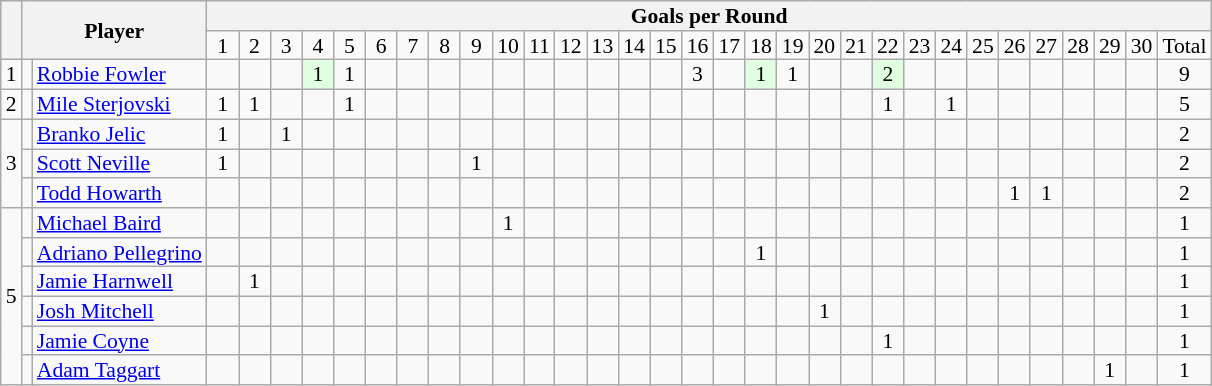<table class="wikitable" style="text-align:center; line-height: 90%; font-size:90%;">
<tr>
<th rowspan="2"></th>
<th rowspan="2" colspan="2">Player</th>
<th colspan="31">Goals per Round</th>
</tr>
<tr>
<td> 1 </td>
<td> 2 </td>
<td> 3 </td>
<td> 4 </td>
<td> 5 </td>
<td> 6 </td>
<td> 7 </td>
<td> 8 </td>
<td> 9 </td>
<td>10</td>
<td>11</td>
<td>12</td>
<td>13</td>
<td>14</td>
<td>15</td>
<td>16</td>
<td>17</td>
<td>18</td>
<td>19</td>
<td>20</td>
<td>21</td>
<td>22</td>
<td>23</td>
<td>24</td>
<td>25</td>
<td>26</td>
<td>27</td>
<td>28</td>
<td>29</td>
<td>30</td>
<td>Total</td>
</tr>
<tr>
<td>1</td>
<td></td>
<td style="text-align:left;"><a href='#'>Robbie Fowler</a></td>
<td></td>
<td></td>
<td></td>
<td style=background:#e0ffe0>1</td>
<td>1</td>
<td></td>
<td></td>
<td></td>
<td></td>
<td></td>
<td></td>
<td></td>
<td></td>
<td></td>
<td></td>
<td>3</td>
<td></td>
<td style="background:#e0ffe0;">1</td>
<td>1</td>
<td></td>
<td></td>
<td style=background:#e0ffe0>2</td>
<td></td>
<td></td>
<td></td>
<td></td>
<td></td>
<td></td>
<td></td>
<td></td>
<td>9</td>
</tr>
<tr>
<td>2</td>
<td></td>
<td style="text-align:left;"><a href='#'>Mile Sterjovski</a></td>
<td>1</td>
<td>1</td>
<td></td>
<td></td>
<td>1</td>
<td></td>
<td></td>
<td></td>
<td></td>
<td></td>
<td></td>
<td></td>
<td></td>
<td></td>
<td></td>
<td></td>
<td></td>
<td></td>
<td></td>
<td></td>
<td></td>
<td>1</td>
<td></td>
<td>1</td>
<td></td>
<td></td>
<td></td>
<td></td>
<td></td>
<td></td>
<td>5</td>
</tr>
<tr>
<td style="text-align:center;" rowspan="3">3</td>
<td></td>
<td style="text-align:left;"><a href='#'>Branko Jelic</a></td>
<td>1</td>
<td></td>
<td>1</td>
<td></td>
<td></td>
<td></td>
<td></td>
<td></td>
<td></td>
<td></td>
<td></td>
<td></td>
<td></td>
<td></td>
<td></td>
<td></td>
<td></td>
<td></td>
<td></td>
<td></td>
<td></td>
<td></td>
<td></td>
<td></td>
<td></td>
<td></td>
<td></td>
<td></td>
<td></td>
<td></td>
<td>2</td>
</tr>
<tr>
<td></td>
<td style="text-align:left;"><a href='#'>Scott Neville</a></td>
<td>1</td>
<td></td>
<td></td>
<td></td>
<td></td>
<td></td>
<td></td>
<td></td>
<td>1</td>
<td></td>
<td></td>
<td></td>
<td></td>
<td></td>
<td></td>
<td></td>
<td></td>
<td></td>
<td></td>
<td></td>
<td></td>
<td></td>
<td></td>
<td></td>
<td></td>
<td></td>
<td></td>
<td></td>
<td></td>
<td></td>
<td>2</td>
</tr>
<tr>
<td></td>
<td style="text-align:left;"><a href='#'>Todd Howarth</a></td>
<td></td>
<td></td>
<td></td>
<td></td>
<td></td>
<td></td>
<td></td>
<td></td>
<td></td>
<td></td>
<td></td>
<td></td>
<td></td>
<td></td>
<td></td>
<td></td>
<td></td>
<td></td>
<td></td>
<td></td>
<td></td>
<td></td>
<td></td>
<td></td>
<td></td>
<td>1</td>
<td>1</td>
<td></td>
<td></td>
<td></td>
<td>2</td>
</tr>
<tr>
<td style="text-align:center;" rowspan="6">5</td>
<td></td>
<td style="text-align:left;"><a href='#'>Michael Baird</a></td>
<td></td>
<td></td>
<td></td>
<td></td>
<td></td>
<td></td>
<td></td>
<td></td>
<td></td>
<td>1</td>
<td></td>
<td></td>
<td></td>
<td></td>
<td></td>
<td></td>
<td></td>
<td></td>
<td></td>
<td></td>
<td></td>
<td></td>
<td></td>
<td></td>
<td></td>
<td></td>
<td></td>
<td></td>
<td></td>
<td></td>
<td>1</td>
</tr>
<tr>
<td></td>
<td style="text-align:left;"><a href='#'>Adriano Pellegrino</a></td>
<td></td>
<td></td>
<td></td>
<td></td>
<td></td>
<td></td>
<td></td>
<td></td>
<td></td>
<td></td>
<td></td>
<td></td>
<td></td>
<td></td>
<td></td>
<td></td>
<td></td>
<td>1</td>
<td></td>
<td></td>
<td></td>
<td></td>
<td></td>
<td></td>
<td></td>
<td></td>
<td></td>
<td></td>
<td></td>
<td></td>
<td>1</td>
</tr>
<tr>
<td></td>
<td style="text-align:left;"><a href='#'>Jamie Harnwell</a></td>
<td></td>
<td>1</td>
<td></td>
<td></td>
<td></td>
<td></td>
<td></td>
<td></td>
<td></td>
<td></td>
<td></td>
<td></td>
<td></td>
<td></td>
<td></td>
<td></td>
<td></td>
<td></td>
<td></td>
<td></td>
<td></td>
<td></td>
<td></td>
<td></td>
<td></td>
<td></td>
<td></td>
<td></td>
<td></td>
<td></td>
<td>1</td>
</tr>
<tr>
<td></td>
<td style="text-align:left;"><a href='#'>Josh Mitchell</a></td>
<td></td>
<td></td>
<td></td>
<td></td>
<td></td>
<td></td>
<td></td>
<td></td>
<td></td>
<td></td>
<td></td>
<td></td>
<td></td>
<td></td>
<td></td>
<td></td>
<td></td>
<td></td>
<td></td>
<td>1</td>
<td></td>
<td></td>
<td></td>
<td></td>
<td></td>
<td></td>
<td></td>
<td></td>
<td></td>
<td></td>
<td>1</td>
</tr>
<tr>
<td></td>
<td style="text-align:left;"><a href='#'>Jamie Coyne</a></td>
<td></td>
<td></td>
<td></td>
<td></td>
<td></td>
<td></td>
<td></td>
<td></td>
<td></td>
<td></td>
<td></td>
<td></td>
<td></td>
<td></td>
<td></td>
<td></td>
<td></td>
<td></td>
<td></td>
<td></td>
<td></td>
<td>1</td>
<td></td>
<td></td>
<td></td>
<td></td>
<td></td>
<td></td>
<td></td>
<td></td>
<td>1</td>
</tr>
<tr>
<td></td>
<td style="text-align:left;"><a href='#'>Adam Taggart</a></td>
<td></td>
<td></td>
<td></td>
<td></td>
<td></td>
<td></td>
<td></td>
<td></td>
<td></td>
<td></td>
<td></td>
<td></td>
<td></td>
<td></td>
<td></td>
<td></td>
<td></td>
<td></td>
<td></td>
<td></td>
<td></td>
<td></td>
<td></td>
<td></td>
<td></td>
<td></td>
<td></td>
<td></td>
<td>1</td>
<td></td>
<td>1</td>
</tr>
</table>
